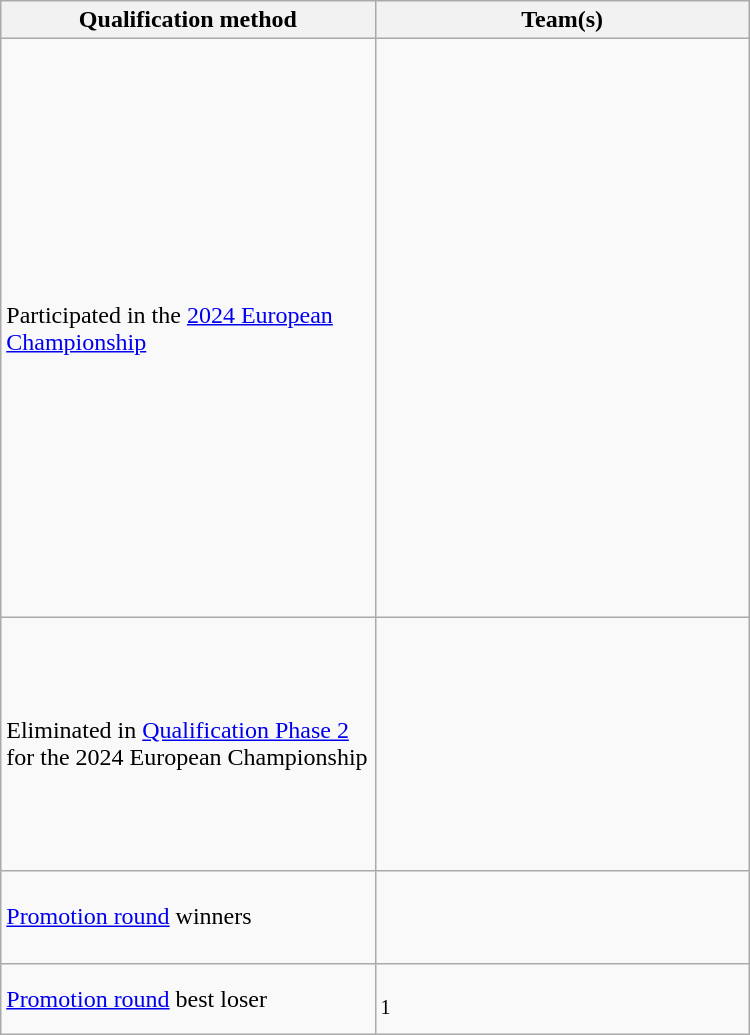<table class="wikitable" style="width: 500px;">
<tr>
<th style="width: 50%;">Qualification method</th>
<th style="width: 50%;">Team(s)</th>
</tr>
<tr>
<td>Participated in the <a href='#'>2024 European Championship</a></td>
<td><br><br>
<br>
<br>
<br>
<br>
<br>
<br>
<br>
<br>
<br>
<br>
<br>
<br>
<br>
<br>
<br>
<br>
<br>
<br>
<br></td>
</tr>
<tr>
<td>Eliminated in <a href='#'>Qualification Phase 2</a> for the 2024 European Championship</td>
<td><br><br>
<br>
<br>
<br>
<br>
<br>
<br>
<br></td>
</tr>
<tr>
<td><a href='#'>Promotion round</a> winners</td>
<td><br><br>
<br>
</td>
</tr>
<tr>
<td><a href='#'>Promotion round</a> best loser</td>
<td><br> <sup>1</sup><br></td>
</tr>
</table>
